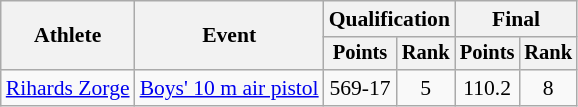<table class="wikitable" style="text-align:center; font-size:90%">
<tr>
<th rowspan="2">Athlete</th>
<th rowspan="2">Event</th>
<th colspan="2">Qualification</th>
<th colspan="2">Final</th>
</tr>
<tr style="font-size:95%">
<th>Points</th>
<th>Rank</th>
<th>Points</th>
<th>Rank</th>
</tr>
<tr>
<td align=left><a href='#'>Rihards Zorge</a></td>
<td align=left><a href='#'>Boys' 10 m air pistol</a></td>
<td>569-17</td>
<td>5</td>
<td>110.2</td>
<td>8</td>
</tr>
</table>
